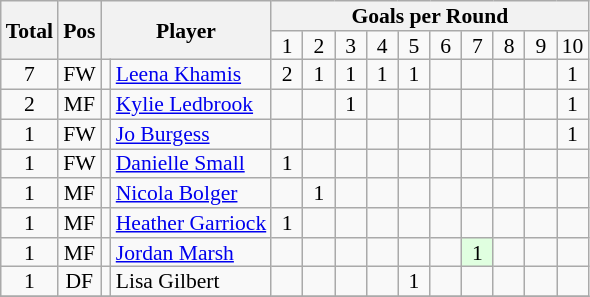<table class="wikitable" style="text-align:center; line-height: 90%; font-size:90%;">
<tr>
<th rowspan="2">Total</th>
<th rowspan="2">Pos</th>
<th rowspan="2" colspan="2">Player</th>
<th colspan="21">Goals per Round</th>
</tr>
<tr>
<td> 1 </td>
<td> 2 </td>
<td> 3 </td>
<td> 4 </td>
<td> 5 </td>
<td> 6 </td>
<td> 7 </td>
<td> 8 </td>
<td> 9 </td>
<td>10</td>
</tr>
<tr>
<td>7</td>
<td>FW</td>
<td></td>
<td style="text-align:left;"><a href='#'>Leena Khamis</a></td>
<td>2</td>
<td>1</td>
<td>1</td>
<td>1</td>
<td>1</td>
<td></td>
<td></td>
<td></td>
<td></td>
<td>1</td>
</tr>
<tr>
<td>2</td>
<td>MF</td>
<td></td>
<td style="text-align:left;"><a href='#'>Kylie Ledbrook</a></td>
<td></td>
<td></td>
<td>1</td>
<td></td>
<td></td>
<td></td>
<td></td>
<td></td>
<td></td>
<td>1</td>
</tr>
<tr>
<td>1</td>
<td>FW</td>
<td></td>
<td style="text-align:left;"><a href='#'>Jo Burgess</a></td>
<td></td>
<td></td>
<td></td>
<td></td>
<td></td>
<td></td>
<td></td>
<td></td>
<td></td>
<td>1</td>
</tr>
<tr>
<td>1</td>
<td>FW</td>
<td></td>
<td style="text-align:left;"><a href='#'>Danielle Small</a></td>
<td>1</td>
<td></td>
<td></td>
<td></td>
<td></td>
<td></td>
<td></td>
<td></td>
<td></td>
<td></td>
</tr>
<tr>
<td>1</td>
<td>MF</td>
<td></td>
<td style="text-align:left;"><a href='#'>Nicola Bolger</a></td>
<td></td>
<td>1</td>
<td></td>
<td></td>
<td></td>
<td></td>
<td></td>
<td></td>
<td></td>
<td></td>
</tr>
<tr>
<td>1</td>
<td>MF</td>
<td></td>
<td style="text-align:left;"><a href='#'>Heather Garriock</a></td>
<td>1</td>
<td></td>
<td></td>
<td></td>
<td></td>
<td></td>
<td></td>
<td></td>
<td></td>
<td></td>
</tr>
<tr>
<td>1</td>
<td>MF</td>
<td></td>
<td style="text-align:left;"><a href='#'>Jordan Marsh</a></td>
<td></td>
<td></td>
<td></td>
<td></td>
<td></td>
<td></td>
<td style="background:#e0ffe0;">1</td>
<td></td>
<td></td>
<td></td>
</tr>
<tr>
<td>1</td>
<td>DF</td>
<td></td>
<td style="text-align:left;">Lisa Gilbert</td>
<td></td>
<td></td>
<td></td>
<td></td>
<td>1</td>
<td></td>
<td></td>
<td></td>
<td></td>
<td></td>
</tr>
<tr>
</tr>
</table>
